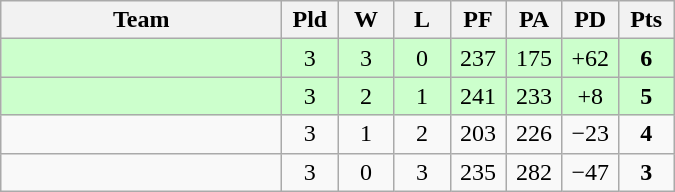<table class=wikitable style="text-align:center">
<tr>
<th width=180>Team</th>
<th width=30>Pld</th>
<th width=30>W</th>
<th width=30>L</th>
<th width=30>PF</th>
<th width=30>PA</th>
<th width=30>PD</th>
<th width=30>Pts</th>
</tr>
<tr bgcolor="#ccffcc">
<td align=left></td>
<td>3</td>
<td>3</td>
<td>0</td>
<td>237</td>
<td>175</td>
<td>+62</td>
<td><strong>6</strong></td>
</tr>
<tr bgcolor="#ccffcc">
<td align=left></td>
<td>3</td>
<td>2</td>
<td>1</td>
<td>241</td>
<td>233</td>
<td>+8</td>
<td><strong>5</strong></td>
</tr>
<tr align=center>
<td align=left></td>
<td>3</td>
<td>1</td>
<td>2</td>
<td>203</td>
<td>226</td>
<td>−23</td>
<td><strong>4</strong></td>
</tr>
<tr align=center>
<td align=left></td>
<td>3</td>
<td>0</td>
<td>3</td>
<td>235</td>
<td>282</td>
<td>−47</td>
<td><strong>3</strong></td>
</tr>
</table>
